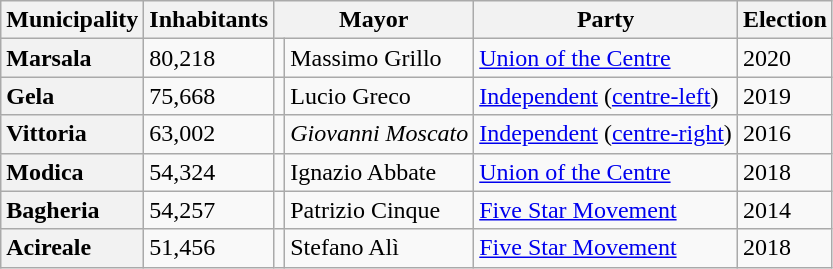<table class="wikitable" border="1">
<tr>
<th scope="col">Municipality</th>
<th colspan=1>Inhabitants</th>
<th colspan=2>Mayor</th>
<th colspan=1>Party</th>
<th colspan=1>Election</th>
</tr>
<tr>
<th scope="row" style="text-align: left;">Marsala</th>
<td>80,218</td>
<td></td>
<td>Massimo Grillo</td>
<td><a href='#'>Union of the Centre</a></td>
<td>2020</td>
</tr>
<tr>
<th scope="row" style="text-align: left;">Gela</th>
<td>75,668</td>
<td></td>
<td>Lucio Greco</td>
<td><a href='#'>Independent</a> (<a href='#'>centre-left</a>)</td>
<td>2019</td>
</tr>
<tr>
<th scope="row" style="text-align: left;">Vittoria</th>
<td>63,002</td>
<td></td>
<td><em>Giovanni Moscato</em></td>
<td><a href='#'>Independent</a> (<a href='#'>centre-right</a>)</td>
<td>2016</td>
</tr>
<tr>
<th scope="row" style="text-align: left;">Modica</th>
<td>54,324</td>
<td></td>
<td>Ignazio Abbate</td>
<td><a href='#'>Union of the Centre</a></td>
<td>2018</td>
</tr>
<tr>
<th scope="row" style="text-align: left;">Bagheria</th>
<td>54,257</td>
<td></td>
<td>Patrizio Cinque</td>
<td><a href='#'>Five Star Movement</a></td>
<td>2014</td>
</tr>
<tr>
<th scope="row" style="text-align: left;">Acireale</th>
<td>51,456</td>
<td></td>
<td>Stefano Alì</td>
<td><a href='#'>Five Star Movement</a></td>
<td>2018</td>
</tr>
</table>
